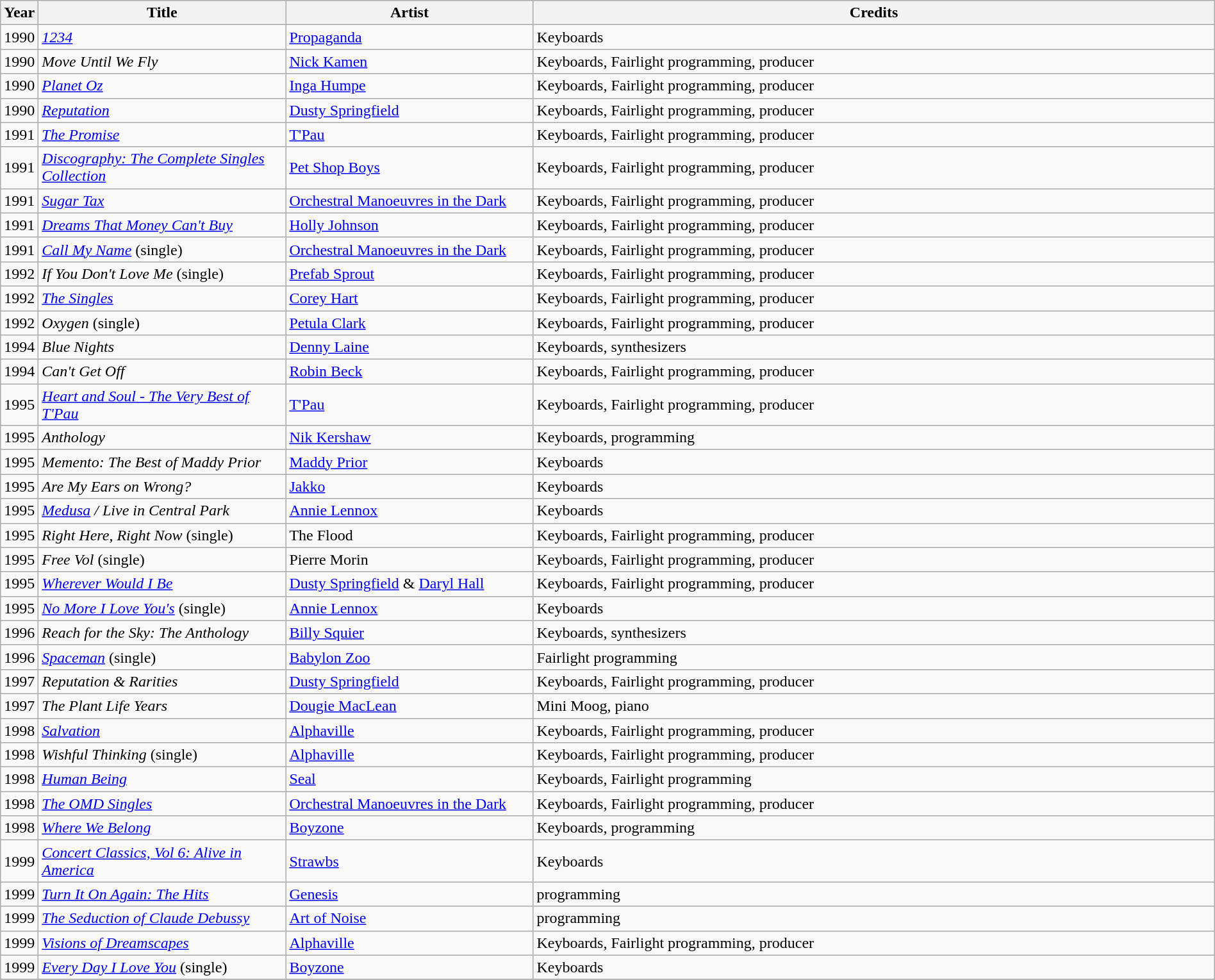<table class="wikitable sortable" width=100%>
<tr>
<th width=30px>Year</th>
<th width=250px>Title</th>
<th width=250px>Artist</th>
<th>Credits</th>
</tr>
<tr>
<td>1990</td>
<td><em><a href='#'>1234</a></em></td>
<td><a href='#'>Propaganda</a></td>
<td>Keyboards</td>
</tr>
<tr>
<td>1990</td>
<td><em>Move Until We Fly</em></td>
<td><a href='#'>Nick Kamen</a></td>
<td>Keyboards, Fairlight programming, producer</td>
</tr>
<tr>
<td>1990</td>
<td><em><a href='#'>Planet Oz</a></em></td>
<td><a href='#'>Inga Humpe</a></td>
<td>Keyboards, Fairlight programming, producer</td>
</tr>
<tr>
<td>1990</td>
<td><em><a href='#'>Reputation</a></em></td>
<td><a href='#'>Dusty Springfield</a></td>
<td>Keyboards, Fairlight programming, producer</td>
</tr>
<tr>
<td>1991</td>
<td><em><a href='#'>The Promise</a></em></td>
<td><a href='#'>T'Pau</a></td>
<td>Keyboards, Fairlight programming, producer</td>
</tr>
<tr>
<td>1991</td>
<td><em><a href='#'>Discography: The Complete Singles Collection</a></em></td>
<td><a href='#'>Pet Shop Boys</a></td>
<td>Keyboards, Fairlight programming, producer</td>
</tr>
<tr>
<td>1991</td>
<td><em><a href='#'>Sugar Tax</a></em></td>
<td><a href='#'>Orchestral Manoeuvres in the Dark</a></td>
<td>Keyboards, Fairlight programming, producer</td>
</tr>
<tr>
<td>1991</td>
<td><em><a href='#'>Dreams That Money Can't Buy</a></em></td>
<td><a href='#'>Holly Johnson</a></td>
<td>Keyboards, Fairlight programming, producer</td>
</tr>
<tr>
<td>1991</td>
<td><em><a href='#'>Call My Name</a></em> (single)</td>
<td><a href='#'>Orchestral Manoeuvres in the Dark</a></td>
<td>Keyboards, Fairlight programming, producer</td>
</tr>
<tr>
<td>1992</td>
<td><em>If You Don't Love Me</em> (single)</td>
<td><a href='#'>Prefab Sprout</a></td>
<td>Keyboards, Fairlight programming, producer</td>
</tr>
<tr>
<td>1992</td>
<td><em><a href='#'>The Singles</a></em></td>
<td><a href='#'>Corey Hart</a></td>
<td>Keyboards, Fairlight programming, producer</td>
</tr>
<tr>
<td>1992</td>
<td><em>Oxygen</em> (single)</td>
<td><a href='#'>Petula Clark</a></td>
<td>Keyboards, Fairlight programming, producer</td>
</tr>
<tr>
<td>1994</td>
<td><em>Blue Nights</em></td>
<td><a href='#'>Denny Laine</a></td>
<td>Keyboards, synthesizers</td>
</tr>
<tr>
<td>1994</td>
<td><em>Can't Get Off</em></td>
<td><a href='#'>Robin Beck</a></td>
<td>Keyboards, Fairlight programming, producer</td>
</tr>
<tr>
<td>1995</td>
<td><em><a href='#'>Heart and Soul - The Very Best of T'Pau</a></em></td>
<td><a href='#'>T'Pau</a></td>
<td>Keyboards, Fairlight programming, producer</td>
</tr>
<tr>
<td>1995</td>
<td><em>Anthology</em></td>
<td><a href='#'>Nik Kershaw</a></td>
<td>Keyboards, programming</td>
</tr>
<tr>
<td>1995</td>
<td><em>Memento: The Best of Maddy Prior</em></td>
<td><a href='#'>Maddy Prior</a></td>
<td>Keyboards</td>
</tr>
<tr>
<td>1995</td>
<td><em>Are My Ears on Wrong?</em></td>
<td><a href='#'>Jakko</a></td>
<td>Keyboards</td>
</tr>
<tr>
<td>1995</td>
<td><em><a href='#'>Medusa</a> / Live in Central Park</em></td>
<td><a href='#'>Annie Lennox</a></td>
<td>Keyboards</td>
</tr>
<tr>
<td>1995</td>
<td><em>Right Here, Right Now</em> (single)</td>
<td>The Flood</td>
<td>Keyboards, Fairlight programming, producer</td>
</tr>
<tr>
<td>1995</td>
<td><em>Free Vol</em> (single)</td>
<td>Pierre Morin</td>
<td>Keyboards, Fairlight programming, producer</td>
</tr>
<tr>
<td>1995</td>
<td><em><a href='#'>Wherever Would I Be</a></em></td>
<td><a href='#'>Dusty Springfield</a> & <a href='#'>Daryl Hall</a></td>
<td>Keyboards, Fairlight programming, producer</td>
</tr>
<tr>
<td>1995</td>
<td><em><a href='#'>No More I Love You's</a></em> (single)</td>
<td><a href='#'>Annie Lennox</a></td>
<td>Keyboards</td>
</tr>
<tr>
<td>1996</td>
<td><em>Reach for the Sky: The Anthology</em></td>
<td><a href='#'>Billy Squier</a></td>
<td>Keyboards, synthesizers</td>
</tr>
<tr>
<td>1996</td>
<td><em><a href='#'>Spaceman</a></em> (single)</td>
<td><a href='#'>Babylon Zoo</a></td>
<td>Fairlight programming</td>
</tr>
<tr>
<td>1997</td>
<td><em>Reputation & Rarities</em></td>
<td><a href='#'>Dusty Springfield</a></td>
<td>Keyboards, Fairlight programming, producer</td>
</tr>
<tr>
<td>1997</td>
<td><em>The Plant Life Years</em></td>
<td><a href='#'>Dougie MacLean</a></td>
<td>Mini Moog, piano</td>
</tr>
<tr>
<td>1998</td>
<td><em><a href='#'>Salvation</a></em></td>
<td><a href='#'>Alphaville</a></td>
<td>Keyboards, Fairlight programming, producer</td>
</tr>
<tr>
<td>1998</td>
<td><em>Wishful Thinking</em> (single)</td>
<td><a href='#'>Alphaville</a></td>
<td>Keyboards, Fairlight programming, producer</td>
</tr>
<tr>
<td>1998</td>
<td><em><a href='#'>Human Being</a></em></td>
<td><a href='#'>Seal</a></td>
<td>Keyboards, Fairlight programming</td>
</tr>
<tr>
<td>1998</td>
<td><em><a href='#'>The OMD Singles</a></em></td>
<td><a href='#'>Orchestral Manoeuvres in the Dark</a></td>
<td>Keyboards, Fairlight programming, producer</td>
</tr>
<tr>
<td>1998</td>
<td><em><a href='#'>Where We Belong</a></em></td>
<td><a href='#'>Boyzone</a></td>
<td>Keyboards, programming</td>
</tr>
<tr>
<td>1999</td>
<td><em><a href='#'>Concert Classics, Vol 6: Alive in America</a></em></td>
<td><a href='#'>Strawbs</a></td>
<td>Keyboards</td>
</tr>
<tr>
<td>1999</td>
<td><em><a href='#'>Turn It On Again: The Hits</a></em></td>
<td><a href='#'>Genesis</a></td>
<td>programming</td>
</tr>
<tr>
<td>1999</td>
<td><em><a href='#'>The Seduction of Claude Debussy</a></em></td>
<td><a href='#'>Art of Noise</a></td>
<td>programming</td>
</tr>
<tr>
<td>1999</td>
<td><em><a href='#'>Visions of Dreamscapes</a></em></td>
<td><a href='#'>Alphaville</a></td>
<td>Keyboards, Fairlight programming, producer</td>
</tr>
<tr>
<td>1999</td>
<td><em><a href='#'>Every Day I Love You</a></em> (single)</td>
<td><a href='#'>Boyzone</a></td>
<td>Keyboards</td>
</tr>
<tr>
</tr>
</table>
